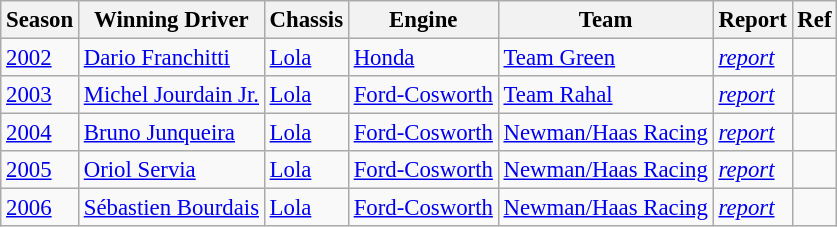<table class="wikitable" style="font-size: 95%;">
<tr>
<th>Season</th>
<th>Winning Driver</th>
<th>Chassis</th>
<th>Engine</th>
<th>Team</th>
<th>Report</th>
<th>Ref</th>
</tr>
<tr>
<td><a href='#'>2002</a></td>
<td> <a href='#'>Dario Franchitti</a></td>
<td><a href='#'>Lola</a></td>
<td><a href='#'>Honda</a></td>
<td><a href='#'>Team Green</a></td>
<td><em><a href='#'>report</a></em></td>
<td></td>
</tr>
<tr>
<td><a href='#'>2003</a></td>
<td> <a href='#'>Michel Jourdain Jr.</a></td>
<td><a href='#'>Lola</a></td>
<td><a href='#'>Ford-Cosworth</a></td>
<td><a href='#'>Team Rahal</a></td>
<td><em><a href='#'>report</a></em></td>
<td></td>
</tr>
<tr>
<td><a href='#'>2004</a></td>
<td> <a href='#'>Bruno Junqueira</a></td>
<td><a href='#'>Lola</a></td>
<td><a href='#'>Ford-Cosworth</a></td>
<td><a href='#'>Newman/Haas Racing</a></td>
<td><em><a href='#'>report</a></em></td>
<td></td>
</tr>
<tr>
<td><a href='#'>2005</a></td>
<td> <a href='#'>Oriol Servia</a></td>
<td><a href='#'>Lola</a></td>
<td><a href='#'>Ford-Cosworth</a></td>
<td><a href='#'>Newman/Haas Racing</a></td>
<td><em><a href='#'>report</a></em></td>
<td></td>
</tr>
<tr>
<td><a href='#'>2006</a></td>
<td> <a href='#'>Sébastien Bourdais</a></td>
<td><a href='#'>Lola</a></td>
<td><a href='#'>Ford-Cosworth</a></td>
<td><a href='#'>Newman/Haas Racing</a></td>
<td><em><a href='#'>report</a></em></td>
<td></td>
</tr>
</table>
